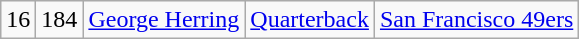<table class="wikitable" style="text-align:center">
<tr>
<td>16</td>
<td>184</td>
<td><a href='#'>George Herring</a></td>
<td><a href='#'>Quarterback</a></td>
<td><a href='#'>San Francisco 49ers</a></td>
</tr>
</table>
